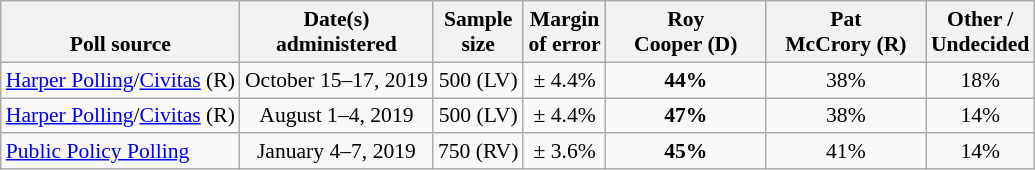<table class="wikitable" style="font-size:90%;text-align:center;">
<tr valign=bottom>
<th>Poll source</th>
<th>Date(s)<br>administered</th>
<th>Sample<br>size</th>
<th>Margin<br>of error</th>
<th style="width:100px;">Roy<br>Cooper (D)</th>
<th style="width:100px;">Pat<br>McCrory (R)</th>
<th>Other /<br>Undecided</th>
</tr>
<tr>
<td style="text-align:left;"><a href='#'>Harper Polling</a>/<a href='#'>Civitas</a> (R)</td>
<td>October 15–17, 2019</td>
<td>500 (LV)</td>
<td>± 4.4%</td>
<td><strong>44%</strong></td>
<td>38%</td>
<td>18%</td>
</tr>
<tr>
<td style="text-align:left;"><a href='#'>Harper Polling</a>/<a href='#'>Civitas</a> (R)</td>
<td>August 1–4, 2019</td>
<td>500 (LV)</td>
<td>± 4.4%</td>
<td><strong>47%</strong></td>
<td>38%</td>
<td>14%</td>
</tr>
<tr>
<td style="text-align:left;"><a href='#'>Public Policy Polling</a></td>
<td>January 4–7, 2019</td>
<td>750 (RV)</td>
<td>± 3.6%</td>
<td><strong>45%</strong></td>
<td>41%</td>
<td>14%</td>
</tr>
</table>
